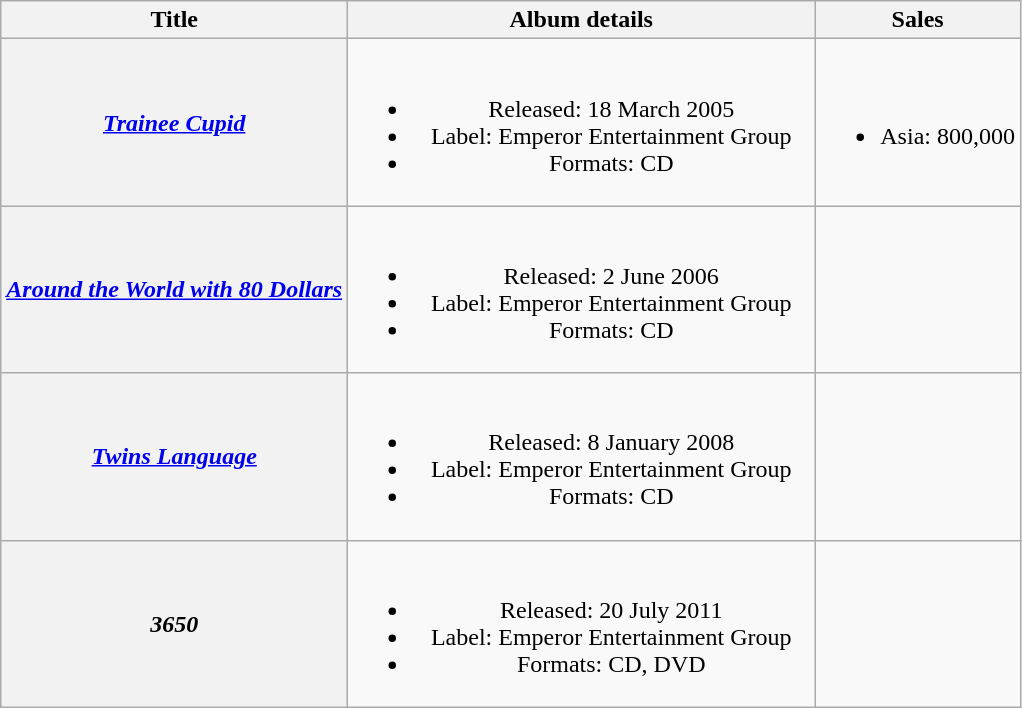<table class="wikitable plainrowheaders" style="text-align:center;">
<tr>
<th rowspan="1">Title</th>
<th rowspan="1" style="width:19em;">Album details</th>
<th rowspan="1">Sales</th>
</tr>
<tr>
<th scope="row"><em><a href='#'>Trainee Cupid</a></em></th>
<td><br><ul><li>Released: 18 March 2005</li><li>Label: Emperor Entertainment Group</li><li>Formats: CD</li></ul></td>
<td><br><ul><li>Asia: 800,000</li></ul></td>
</tr>
<tr>
<th scope="row"><em><a href='#'>Around the World with 80 Dollars</a></em></th>
<td><br><ul><li>Released: 2 June 2006</li><li>Label: Emperor Entertainment Group</li><li>Formats: CD</li></ul></td>
<td></td>
</tr>
<tr>
<th scope="row"><em><a href='#'>Twins Language</a></em></th>
<td><br><ul><li>Released: 8 January 2008</li><li>Label: Emperor Entertainment Group</li><li>Formats: CD</li></ul></td>
<td></td>
</tr>
<tr>
<th scope="row"><em>3650</em></th>
<td><br><ul><li>Released: 20 July 2011</li><li>Label: Emperor Entertainment Group</li><li>Formats: CD, DVD</li></ul></td>
<td></td>
</tr>
</table>
